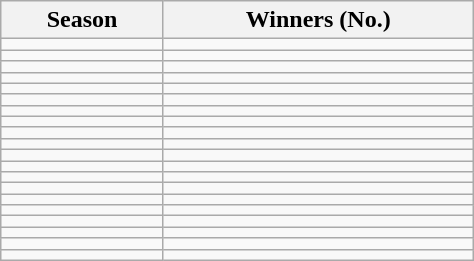<table class=wikitable style=width:25%>
<tr>
<th>Season</th>
<th>Winners (No.)</th>
</tr>
<tr>
<td></td>
<td></td>
</tr>
<tr>
<td></td>
<td></td>
</tr>
<tr>
<td></td>
<td></td>
</tr>
<tr>
<td></td>
<td></td>
</tr>
<tr>
<td></td>
<td></td>
</tr>
<tr>
<td></td>
<td></td>
</tr>
<tr>
<td></td>
<td></td>
</tr>
<tr>
<td></td>
<td></td>
</tr>
<tr>
<td></td>
<td></td>
</tr>
<tr>
<td></td>
<td></td>
</tr>
<tr>
<td></td>
<td></td>
</tr>
<tr>
<td></td>
<td></td>
</tr>
<tr>
<td></td>
<td></td>
</tr>
<tr>
<td></td>
<td></td>
</tr>
<tr>
<td></td>
<td></td>
</tr>
<tr>
<td></td>
<td></td>
</tr>
<tr>
<td></td>
<td></td>
</tr>
<tr>
<td></td>
<td></td>
</tr>
<tr>
<td></td>
<td></td>
</tr>
<tr>
<td></td>
<td></td>
</tr>
</table>
